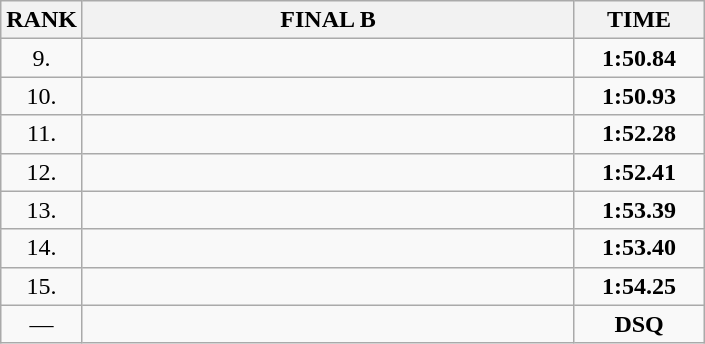<table class="wikitable">
<tr>
<th>RANK</th>
<th style="width: 20em">FINAL B</th>
<th style="width: 5em">TIME</th>
</tr>
<tr>
<td align="center">9.</td>
<td></td>
<td align="center"><strong>1:50.84</strong></td>
</tr>
<tr>
<td align="center">10.</td>
<td></td>
<td align="center"><strong>1:50.93</strong></td>
</tr>
<tr>
<td align="center">11.</td>
<td></td>
<td align="center"><strong>1:52.28</strong></td>
</tr>
<tr>
<td align="center">12.</td>
<td></td>
<td align="center"><strong>1:52.41</strong></td>
</tr>
<tr>
<td align="center">13.</td>
<td></td>
<td align="center"><strong>1:53.39</strong></td>
</tr>
<tr>
<td align="center">14.</td>
<td></td>
<td align="center"><strong>1:53.40</strong></td>
</tr>
<tr>
<td align="center">15.</td>
<td></td>
<td align="center"><strong>1:54.25</strong></td>
</tr>
<tr>
<td align="center">—</td>
<td></td>
<td align="center"><strong>DSQ</strong></td>
</tr>
</table>
